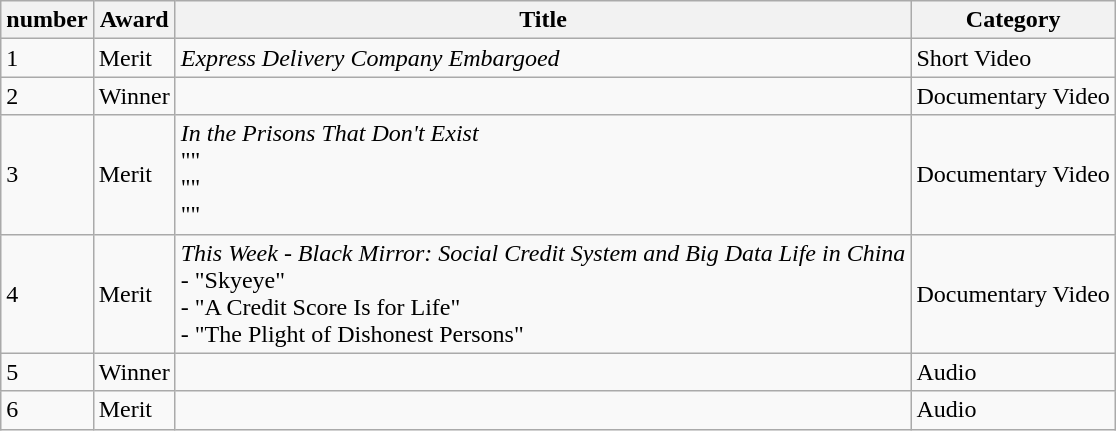<table class="wikitable">
<tr>
<th>number</th>
<th>Award</th>
<th>Title</th>
<th>Category</th>
</tr>
<tr>
<td>1</td>
<td>Merit</td>
<td><em>Express Delivery Company Embargoed</em></td>
<td>Short Video</td>
</tr>
<tr>
<td>2</td>
<td>Winner</td>
<td><em></em></td>
<td>Documentary Video</td>
</tr>
<tr>
<td>3</td>
<td>Merit</td>
<td><em>In the Prisons That Don't Exist</em><br>""<br>""<br>""</td>
<td>Documentary Video</td>
</tr>
<tr>
<td>4</td>
<td>Merit</td>
<td><em>This Week - Black Mirror: Social Credit System and Big Data Life in China</em><br>- "Skyeye"<br>- "A Credit Score Is for Life"<br>- "The Plight of Dishonest Persons"</td>
<td>Documentary Video</td>
</tr>
<tr>
<td>5</td>
<td>Winner</td>
<td><em></em></td>
<td>Audio</td>
</tr>
<tr>
<td>6</td>
<td>Merit</td>
<td><em></em></td>
<td>Audio</td>
</tr>
</table>
